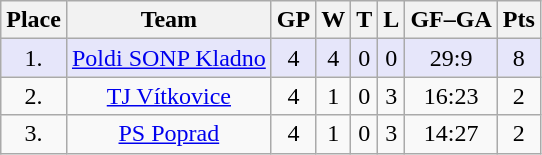<table class="wikitable">
<tr>
<th>Place</th>
<th>Team</th>
<th>GP</th>
<th>W</th>
<th>T</th>
<th>L</th>
<th>GF–GA</th>
<th>Pts</th>
</tr>
<tr align="center" bgcolor="#e6e6fa">
<td>1.</td>
<td><a href='#'>Poldi SONP Kladno</a></td>
<td>4</td>
<td>4</td>
<td>0</td>
<td>0</td>
<td>29:9</td>
<td>8</td>
</tr>
<tr align="center">
<td>2.</td>
<td><a href='#'>TJ Vítkovice</a></td>
<td>4</td>
<td>1</td>
<td>0</td>
<td>3</td>
<td>16:23</td>
<td>2</td>
</tr>
<tr align="center">
<td>3.</td>
<td><a href='#'>PS Poprad</a></td>
<td>4</td>
<td>1</td>
<td>0</td>
<td>3</td>
<td>14:27</td>
<td>2</td>
</tr>
</table>
